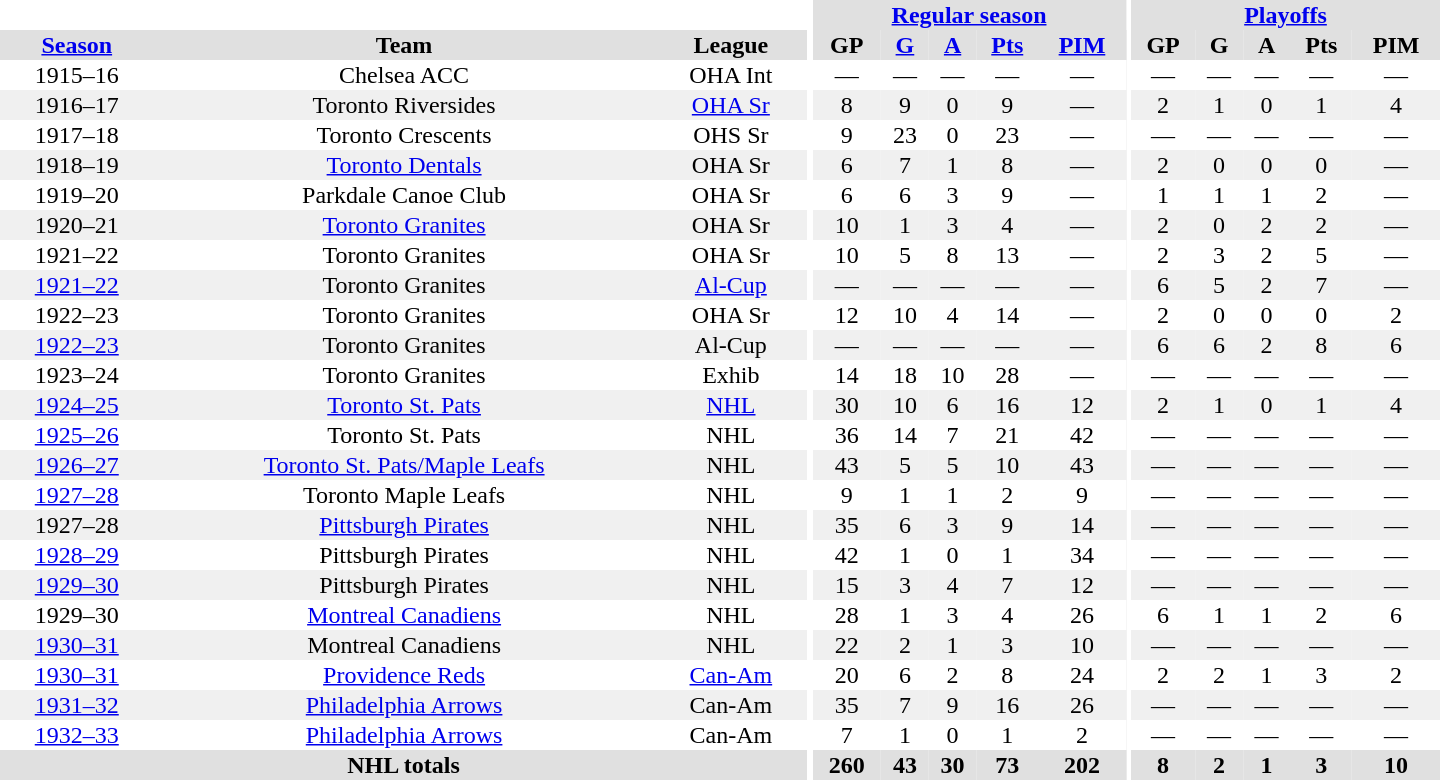<table border="0" cellpadding="1" cellspacing="0" style="text-align:center; width:60em">
<tr bgcolor="#e0e0e0">
<th colspan="3" bgcolor="#ffffff"></th>
<th rowspan="100" bgcolor="#ffffff"></th>
<th colspan="5"><a href='#'>Regular season</a></th>
<th rowspan="100" bgcolor="#ffffff"></th>
<th colspan="5"><a href='#'>Playoffs</a></th>
</tr>
<tr bgcolor="#e0e0e0">
<th><a href='#'>Season</a></th>
<th>Team</th>
<th>League</th>
<th>GP</th>
<th><a href='#'>G</a></th>
<th><a href='#'>A</a></th>
<th><a href='#'>Pts</a></th>
<th><a href='#'>PIM</a></th>
<th>GP</th>
<th>G</th>
<th>A</th>
<th>Pts</th>
<th>PIM</th>
</tr>
<tr>
<td>1915–16</td>
<td>Chelsea ACC</td>
<td>OHA Int</td>
<td>—</td>
<td>—</td>
<td>—</td>
<td>—</td>
<td>—</td>
<td>—</td>
<td>—</td>
<td>—</td>
<td>—</td>
<td>—</td>
</tr>
<tr bgcolor="#f0f0f0">
<td>1916–17</td>
<td>Toronto Riversides</td>
<td><a href='#'>OHA Sr</a></td>
<td>8</td>
<td>9</td>
<td>0</td>
<td>9</td>
<td>—</td>
<td>2</td>
<td>1</td>
<td>0</td>
<td>1</td>
<td>4</td>
</tr>
<tr>
<td>1917–18</td>
<td>Toronto Crescents</td>
<td>OHS Sr</td>
<td>9</td>
<td>23</td>
<td>0</td>
<td>23</td>
<td>—</td>
<td>—</td>
<td>—</td>
<td>—</td>
<td>—</td>
<td>—</td>
</tr>
<tr bgcolor="#f0f0f0">
<td>1918–19</td>
<td><a href='#'>Toronto Dentals</a></td>
<td>OHA Sr</td>
<td>6</td>
<td>7</td>
<td>1</td>
<td>8</td>
<td>—</td>
<td>2</td>
<td>0</td>
<td>0</td>
<td>0</td>
<td>—</td>
</tr>
<tr>
<td>1919–20</td>
<td>Parkdale Canoe Club</td>
<td>OHA Sr</td>
<td>6</td>
<td>6</td>
<td>3</td>
<td>9</td>
<td>—</td>
<td>1</td>
<td>1</td>
<td>1</td>
<td>2</td>
<td>—</td>
</tr>
<tr bgcolor="#f0f0f0">
<td>1920–21</td>
<td><a href='#'>Toronto Granites</a></td>
<td>OHA Sr</td>
<td>10</td>
<td>1</td>
<td>3</td>
<td>4</td>
<td>—</td>
<td>2</td>
<td>0</td>
<td>2</td>
<td>2</td>
<td>—</td>
</tr>
<tr>
<td>1921–22</td>
<td>Toronto Granites</td>
<td>OHA Sr</td>
<td>10</td>
<td>5</td>
<td>8</td>
<td>13</td>
<td>—</td>
<td>2</td>
<td>3</td>
<td>2</td>
<td>5</td>
<td>—</td>
</tr>
<tr bgcolor="#f0f0f0">
<td><a href='#'>1921–22</a></td>
<td>Toronto Granites</td>
<td><a href='#'>Al-Cup</a></td>
<td>—</td>
<td>—</td>
<td>—</td>
<td>—</td>
<td>—</td>
<td>6</td>
<td>5</td>
<td>2</td>
<td>7</td>
<td>—</td>
</tr>
<tr>
<td>1922–23</td>
<td>Toronto Granites</td>
<td>OHA Sr</td>
<td>12</td>
<td>10</td>
<td>4</td>
<td>14</td>
<td>—</td>
<td>2</td>
<td>0</td>
<td>0</td>
<td>0</td>
<td>2</td>
</tr>
<tr bgcolor="#f0f0f0">
<td><a href='#'>1922–23</a></td>
<td>Toronto Granites</td>
<td>Al-Cup</td>
<td>—</td>
<td>—</td>
<td>—</td>
<td>—</td>
<td>—</td>
<td>6</td>
<td>6</td>
<td>2</td>
<td>8</td>
<td>6</td>
</tr>
<tr>
<td>1923–24</td>
<td>Toronto Granites</td>
<td>Exhib</td>
<td>14</td>
<td>18</td>
<td>10</td>
<td>28</td>
<td>—</td>
<td>—</td>
<td>—</td>
<td>—</td>
<td>—</td>
<td>—</td>
</tr>
<tr bgcolor="#f0f0f0">
<td><a href='#'>1924–25</a></td>
<td><a href='#'>Toronto St. Pats</a></td>
<td><a href='#'>NHL</a></td>
<td>30</td>
<td>10</td>
<td>6</td>
<td>16</td>
<td>12</td>
<td>2</td>
<td>1</td>
<td>0</td>
<td>1</td>
<td>4</td>
</tr>
<tr>
<td><a href='#'>1925–26</a></td>
<td>Toronto St. Pats</td>
<td>NHL</td>
<td>36</td>
<td>14</td>
<td>7</td>
<td>21</td>
<td>42</td>
<td>—</td>
<td>—</td>
<td>—</td>
<td>—</td>
<td>—</td>
</tr>
<tr bgcolor="#f0f0f0">
<td><a href='#'>1926–27</a></td>
<td><a href='#'>Toronto St. Pats/Maple Leafs</a></td>
<td>NHL</td>
<td>43</td>
<td>5</td>
<td>5</td>
<td>10</td>
<td>43</td>
<td>—</td>
<td>—</td>
<td>—</td>
<td>—</td>
<td>—</td>
</tr>
<tr>
<td><a href='#'>1927–28</a></td>
<td>Toronto Maple Leafs</td>
<td>NHL</td>
<td>9</td>
<td>1</td>
<td>1</td>
<td>2</td>
<td>9</td>
<td>—</td>
<td>—</td>
<td>—</td>
<td>—</td>
<td>—</td>
</tr>
<tr bgcolor="#f0f0f0">
<td>1927–28</td>
<td><a href='#'>Pittsburgh Pirates</a></td>
<td>NHL</td>
<td>35</td>
<td>6</td>
<td>3</td>
<td>9</td>
<td>14</td>
<td>—</td>
<td>—</td>
<td>—</td>
<td>—</td>
<td>—</td>
</tr>
<tr>
<td><a href='#'>1928–29</a></td>
<td>Pittsburgh Pirates</td>
<td>NHL</td>
<td>42</td>
<td>1</td>
<td>0</td>
<td>1</td>
<td>34</td>
<td>—</td>
<td>—</td>
<td>—</td>
<td>—</td>
<td>—</td>
</tr>
<tr bgcolor="#f0f0f0">
<td><a href='#'>1929–30</a></td>
<td>Pittsburgh Pirates</td>
<td>NHL</td>
<td>15</td>
<td>3</td>
<td>4</td>
<td>7</td>
<td>12</td>
<td>—</td>
<td>—</td>
<td>—</td>
<td>—</td>
<td>—</td>
</tr>
<tr>
<td>1929–30</td>
<td><a href='#'>Montreal Canadiens</a></td>
<td>NHL</td>
<td>28</td>
<td>1</td>
<td>3</td>
<td>4</td>
<td>26</td>
<td>6</td>
<td>1</td>
<td>1</td>
<td>2</td>
<td>6</td>
</tr>
<tr bgcolor="#f0f0f0">
<td><a href='#'>1930–31</a></td>
<td>Montreal Canadiens</td>
<td>NHL</td>
<td>22</td>
<td>2</td>
<td>1</td>
<td>3</td>
<td>10</td>
<td>—</td>
<td>—</td>
<td>—</td>
<td>—</td>
<td>—</td>
</tr>
<tr>
<td><a href='#'>1930–31</a></td>
<td><a href='#'>Providence Reds</a></td>
<td><a href='#'>Can-Am</a></td>
<td>20</td>
<td>6</td>
<td>2</td>
<td>8</td>
<td>24</td>
<td>2</td>
<td>2</td>
<td>1</td>
<td>3</td>
<td>2</td>
</tr>
<tr bgcolor="#f0f0f0">
<td><a href='#'>1931–32</a></td>
<td><a href='#'>Philadelphia Arrows</a></td>
<td>Can-Am</td>
<td>35</td>
<td>7</td>
<td>9</td>
<td>16</td>
<td>26</td>
<td>—</td>
<td>—</td>
<td>—</td>
<td>—</td>
<td>—</td>
</tr>
<tr>
<td><a href='#'>1932–33</a></td>
<td><a href='#'>Philadelphia Arrows</a></td>
<td>Can-Am</td>
<td>7</td>
<td>1</td>
<td>0</td>
<td>1</td>
<td>2</td>
<td>—</td>
<td>—</td>
<td>—</td>
<td>—</td>
<td>—</td>
</tr>
<tr bgcolor="#e0e0e0">
<th colspan="3">NHL totals</th>
<th>260</th>
<th>43</th>
<th>30</th>
<th>73</th>
<th>202</th>
<th>8</th>
<th>2</th>
<th>1</th>
<th>3</th>
<th>10</th>
</tr>
</table>
